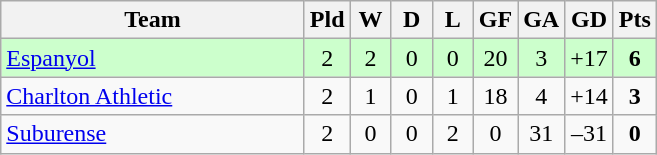<table class="wikitable" style="text-align: center;">
<tr>
<th width=195>Team</th>
<th width=20>Pld</th>
<th width=20>W</th>
<th width=20>D</th>
<th width=20>L</th>
<th width=20>GF</th>
<th width=20>GA</th>
<th width=20>GD</th>
<th width=20>Pts</th>
</tr>
<tr align="center" style="background:#ccffcc;">
<td align="left"> <a href='#'>Espanyol</a></td>
<td>2</td>
<td>2</td>
<td>0</td>
<td>0</td>
<td>20</td>
<td>3</td>
<td>+17</td>
<td><strong>6</strong></td>
</tr>
<tr align="center">
<td align="left"> <a href='#'>Charlton Athletic</a></td>
<td>2</td>
<td>1</td>
<td>0</td>
<td>1</td>
<td>18</td>
<td>4</td>
<td>+14</td>
<td><strong>3</strong></td>
</tr>
<tr align="center">
<td align="left"> <a href='#'>Suburense</a></td>
<td>2</td>
<td>0</td>
<td>0</td>
<td>2</td>
<td>0</td>
<td>31</td>
<td>–31</td>
<td><strong>0</strong></td>
</tr>
</table>
